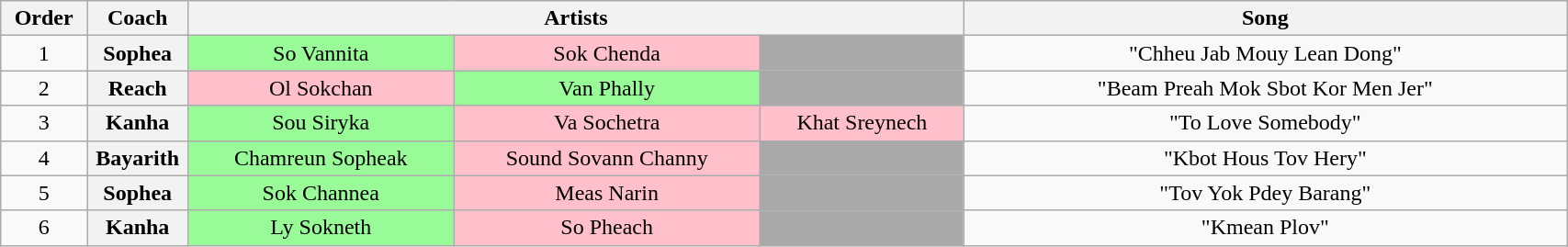<table class="wikitable" style="text-align:center; width:90%;">
<tr>
<th width="05%">Order</th>
<th width="05%">Coach</th>
<th colspan=3 width="45%">Artists</th>
<th width="35%">Song</th>
</tr>
<tr>
<td>1</td>
<th>Sophea</th>
<td style="background:palegreen">So Vannita</td>
<td style="background:pink">Sok Chenda</td>
<td style="background:darkgrey"></td>
<td>"Chheu Jab Mouy Lean Dong"</td>
</tr>
<tr>
<td>2</td>
<th>Reach</th>
<td style="background:pink">Ol Sokchan</td>
<td style="background:palegreen">Van Phally</td>
<td style="background:darkgrey"></td>
<td>"Beam Preah Mok Sbot Kor Men Jer"</td>
</tr>
<tr>
<td>3</td>
<th>Kanha</th>
<td style="background:palegreen">Sou Siryka</td>
<td style="background:pink">Va Sochetra</td>
<td style="background:pink">Khat Sreynech</td>
<td>"To Love Somebody"</td>
</tr>
<tr>
<td>4</td>
<th>Bayarith</th>
<td style="background:palegreen">Chamreun Sopheak</td>
<td style="background:pink">Sound Sovann Channy</td>
<td style="background:darkgrey"></td>
<td>"Kbot Hous Tov Hery"</td>
</tr>
<tr>
<td>5</td>
<th>Sophea</th>
<td style="background:palegreen">Sok Channea</td>
<td style="background:pink">Meas Narin</td>
<td style="background:darkgrey"></td>
<td>"Tov Yok Pdey Barang"</td>
</tr>
<tr>
<td>6</td>
<th>Kanha</th>
<td style="background:palegreen">Ly Sokneth</td>
<td style="background:pink">So Pheach</td>
<td style="background:darkgrey"></td>
<td>"Kmean Plov"</td>
</tr>
</table>
